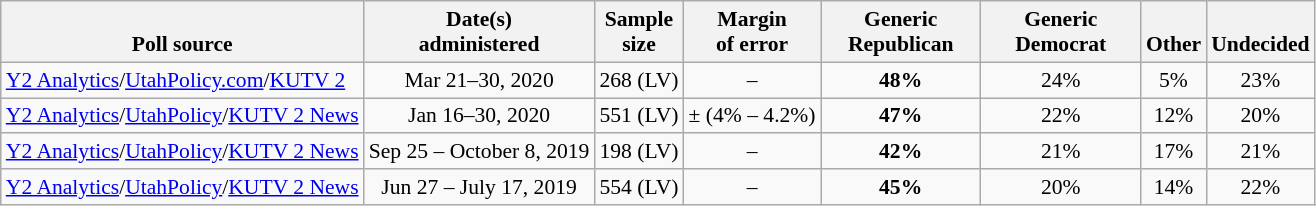<table class="wikitable" style="font-size:90%;text-align:center;">
<tr valign=bottom>
<th>Poll source</th>
<th>Date(s)<br>administered</th>
<th>Sample<br>size</th>
<th>Margin<br>of error</th>
<th style="width:100px;">Generic<br>Republican</th>
<th style="width:100px;">Generic<br>Democrat</th>
<th>Other</th>
<th>Undecided</th>
</tr>
<tr>
<td style="text-align:left;"><a href='#'>Y2 Analytics</a>/<a href='#'>UtahPolicy.com</a>/<a href='#'>KUTV 2</a></td>
<td>Mar 21–30, 2020</td>
<td>268 (LV)</td>
<td>–</td>
<td><strong>48%</strong></td>
<td>24%</td>
<td>5%</td>
<td>23%</td>
</tr>
<tr>
<td style="text-align:left;"><a href='#'>Y2 Analytics</a>/<a href='#'>UtahPolicy</a>/<a href='#'>KUTV 2 News</a></td>
<td>Jan 16–30, 2020</td>
<td>551 (LV)</td>
<td>± (4% – 4.2%)</td>
<td><strong>47%</strong></td>
<td>22%</td>
<td>12%</td>
<td>20%</td>
</tr>
<tr>
<td style="text-align:left;"><a href='#'>Y2 Analytics</a>/<a href='#'>UtahPolicy</a>/<a href='#'>KUTV 2 News</a></td>
<td>Sep 25 – October 8, 2019</td>
<td>198 (LV)</td>
<td>–</td>
<td><strong>42%</strong></td>
<td>21%</td>
<td>17%</td>
<td>21%</td>
</tr>
<tr>
<td style="text-align:left;"><a href='#'>Y2 Analytics</a>/<a href='#'>UtahPolicy</a>/<a href='#'>KUTV 2 News</a></td>
<td>Jun 27 – July 17, 2019</td>
<td>554 (LV)</td>
<td>–</td>
<td><strong>45%</strong></td>
<td>20%</td>
<td>14%</td>
<td>22%</td>
</tr>
</table>
